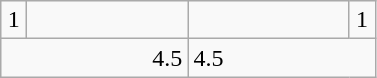<table class="wikitable">
<tr>
<td align=center width=10>1</td>
<td align=center width=100></td>
<td align=center width=100></td>
<td align=center width=10>1</td>
</tr>
<tr>
<td colspan=2 align=right>4.5</td>
<td colspan=2>4.5</td>
</tr>
</table>
